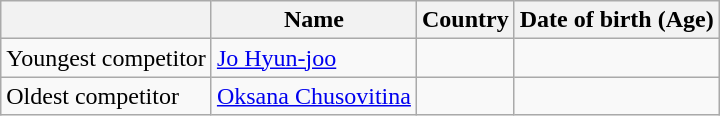<table class="wikitable">
<tr>
<th></th>
<th>Name</th>
<th>Country</th>
<th>Date of birth (Age)</th>
</tr>
<tr>
<td>Youngest competitor</td>
<td><a href='#'>Jo Hyun-joo</a></td>
<td></td>
<td></td>
</tr>
<tr>
<td>Oldest competitor</td>
<td><a href='#'>Oksana Chusovitina</a></td>
<td></td>
<td></td>
</tr>
</table>
